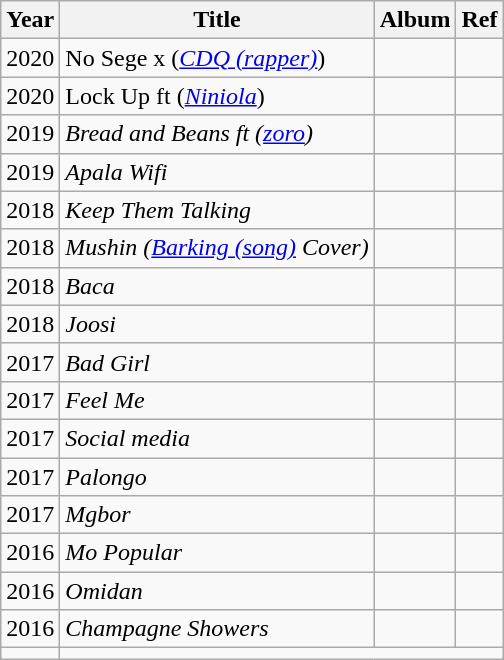<table class="wikitable">
<tr>
<th>Year</th>
<th>Title</th>
<th>Album</th>
<th>Ref</th>
</tr>
<tr>
<td>2020</td>
<td>No Sege x (<em><a href='#'>CDQ (rapper)</a></em>)</td>
<td></td>
<td></td>
</tr>
<tr>
<td>2020</td>
<td>Lock Up ft (<em><a href='#'>Niniola</a></em>)</td>
<td></td>
<td></td>
</tr>
<tr>
<td>2019</td>
<td><em>Bread and Beans ft (<a href='#'>zoro</a>)</em></td>
<td></td>
<td></td>
</tr>
<tr>
<td>2019</td>
<td><em>Apala Wifi</em></td>
<td></td>
<td></td>
</tr>
<tr>
<td>2018</td>
<td><em>Keep Them Talking</em></td>
<td></td>
<td></td>
</tr>
<tr>
<td>2018</td>
<td><em>Mushin (<a href='#'>Barking (song)</a> Cover)</em></td>
<td></td>
<td></td>
</tr>
<tr>
<td>2018</td>
<td><em>Baca</em></td>
<td></td>
<td></td>
</tr>
<tr>
<td>2018</td>
<td><em>Joosi</em></td>
<td></td>
<td></td>
</tr>
<tr>
<td>2017</td>
<td><em>Bad Girl</em></td>
<td></td>
<td></td>
</tr>
<tr>
<td>2017</td>
<td><em>Feel Me</em></td>
<td></td>
<td></td>
</tr>
<tr>
<td>2017</td>
<td><em>Social media</em></td>
<td></td>
<td></td>
</tr>
<tr>
<td>2017</td>
<td><em>Palongo</em></td>
<td></td>
<td></td>
</tr>
<tr>
<td>2017</td>
<td><em>Mgbor</em></td>
<td></td>
<td></td>
</tr>
<tr>
<td>2016</td>
<td><em>Mo Popular</em></td>
<td></td>
<td></td>
</tr>
<tr>
<td>2016</td>
<td><em>Omidan</em></td>
<td></td>
<td></td>
</tr>
<tr>
<td>2016</td>
<td><em>Champagne Showers</em></td>
<td></td>
<td></td>
</tr>
<tr>
<td></td>
</tr>
</table>
